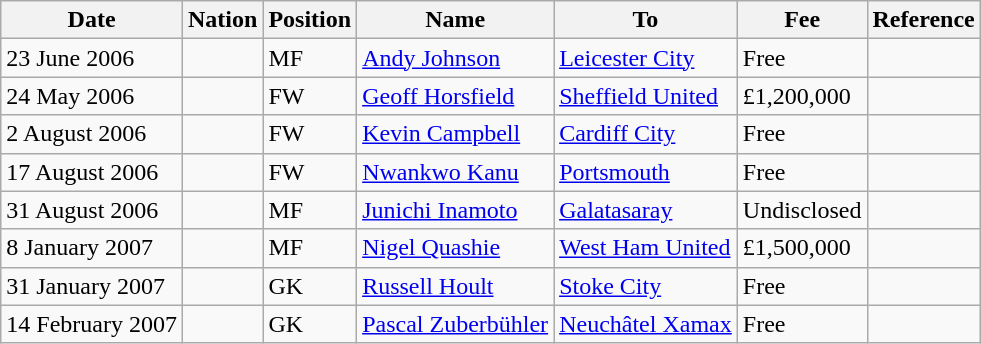<table class="wikitable">
<tr>
<th>Date</th>
<th>Nation</th>
<th>Position</th>
<th>Name</th>
<th>To</th>
<th>Fee</th>
<th>Reference</th>
</tr>
<tr>
<td>23 June 2006</td>
<td></td>
<td>MF</td>
<td><a href='#'>Andy Johnson</a></td>
<td><a href='#'>Leicester City</a></td>
<td>Free</td>
<td></td>
</tr>
<tr>
<td>24 May 2006</td>
<td></td>
<td>FW</td>
<td><a href='#'>Geoff Horsfield</a></td>
<td><a href='#'>Sheffield United</a></td>
<td>£1,200,000</td>
<td></td>
</tr>
<tr>
<td>2 August 2006</td>
<td></td>
<td>FW</td>
<td><a href='#'>Kevin Campbell</a></td>
<td><a href='#'>Cardiff City</a></td>
<td>Free</td>
<td></td>
</tr>
<tr>
<td>17 August 2006</td>
<td></td>
<td>FW</td>
<td><a href='#'>Nwankwo Kanu</a></td>
<td><a href='#'>Portsmouth</a></td>
<td>Free</td>
<td></td>
</tr>
<tr>
<td>31 August 2006</td>
<td></td>
<td>MF</td>
<td><a href='#'>Junichi Inamoto</a></td>
<td><a href='#'>Galatasaray</a></td>
<td>Undisclosed</td>
<td></td>
</tr>
<tr>
<td>8 January 2007</td>
<td></td>
<td>MF</td>
<td><a href='#'>Nigel Quashie</a></td>
<td><a href='#'>West Ham United</a></td>
<td>£1,500,000</td>
<td></td>
</tr>
<tr>
<td>31 January 2007</td>
<td></td>
<td>GK</td>
<td><a href='#'>Russell Hoult</a></td>
<td><a href='#'>Stoke City</a></td>
<td>Free</td>
<td></td>
</tr>
<tr>
<td>14 February 2007</td>
<td></td>
<td>GK</td>
<td><a href='#'>Pascal Zuberbühler</a></td>
<td><a href='#'>Neuchâtel Xamax</a></td>
<td>Free</td>
<td></td>
</tr>
</table>
